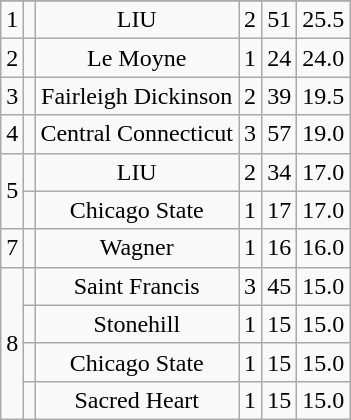<table class="wikitable sortable" style="text-align:center">
<tr>
</tr>
<tr>
<td>1</td>
<td></td>
<td>LIU</td>
<td>2</td>
<td>51</td>
<td>25.5</td>
</tr>
<tr>
<td>2</td>
<td></td>
<td>Le Moyne</td>
<td>1</td>
<td>24</td>
<td>24.0</td>
</tr>
<tr>
<td>3</td>
<td></td>
<td>Fairleigh Dickinson</td>
<td>2</td>
<td>39</td>
<td>19.5</td>
</tr>
<tr>
<td>4</td>
<td></td>
<td>Central Connecticut</td>
<td>3</td>
<td>57</td>
<td>19.0</td>
</tr>
<tr>
<td rowspan="2">5</td>
<td></td>
<td>LIU</td>
<td>2</td>
<td>34</td>
<td>17.0</td>
</tr>
<tr>
<td></td>
<td>Chicago State</td>
<td>1</td>
<td>17</td>
<td>17.0</td>
</tr>
<tr>
<td>7</td>
<td></td>
<td>Wagner</td>
<td>1</td>
<td>16</td>
<td>16.0</td>
</tr>
<tr>
<td rowspan="4">8</td>
<td></td>
<td>Saint Francis</td>
<td>3</td>
<td>45</td>
<td>15.0</td>
</tr>
<tr>
<td></td>
<td>Stonehill</td>
<td>1</td>
<td>15</td>
<td>15.0</td>
</tr>
<tr>
<td></td>
<td>Chicago State</td>
<td>1</td>
<td>15</td>
<td>15.0</td>
</tr>
<tr>
<td></td>
<td>Sacred Heart</td>
<td>1</td>
<td>15</td>
<td>15.0</td>
</tr>
</table>
